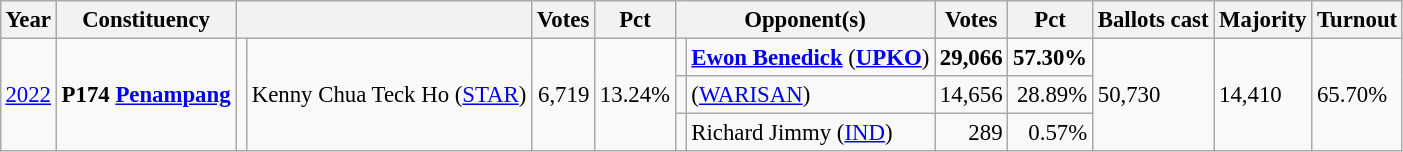<table class="wikitable" style="margin:0.5em ; font-size:95%">
<tr>
<th>Year</th>
<th>Constituency</th>
<th colspan=2></th>
<th>Votes</th>
<th>Pct</th>
<th colspan=2>Opponent(s)</th>
<th>Votes</th>
<th>Pct</th>
<th>Ballots cast</th>
<th>Majority</th>
<th>Turnout</th>
</tr>
<tr>
<td rowspan=3><a href='#'>2022</a></td>
<td rowspan=3><strong>P174 <a href='#'>Penampang</a></strong></td>
<td rowspan=3 ></td>
<td rowspan=3>Kenny Chua Teck Ho (<a href='#'>STAR</a>)</td>
<td rowspan=3 align="right">6,719</td>
<td rowspan=3 align="right">13.24%</td>
<td></td>
<td><strong><a href='#'>Ewon Benedick</a></strong> (<a href='#'><strong>UPKO</strong></a>)</td>
<td align="right"><strong>29,066</strong></td>
<td align="right"><strong>57.30%</strong></td>
<td rowspan=3>50,730</td>
<td rowspan=3>14,410</td>
<td rowspan=3>65.70%</td>
</tr>
<tr>
<td></td>
<td> (<a href='#'>WARISAN</a>)</td>
<td align="right">14,656</td>
<td align="right">28.89%</td>
</tr>
<tr>
<td></td>
<td>Richard Jimmy (<a href='#'>IND</a>)</td>
<td align="right">289</td>
<td align="right">0.57%</td>
</tr>
</table>
